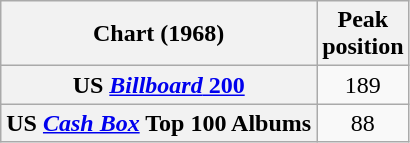<table class="wikitable plainrowheaders">
<tr>
<th scope="col">Chart (1968)</th>
<th scope="col">Peak<br>position</th>
</tr>
<tr>
<th scope="row">US <a href='#'><em>Billboard</em> 200</a></th>
<td align="center">189</td>
</tr>
<tr>
<th scope="row">US <em><a href='#'>Cash Box</a></em> Top 100 Albums</th>
<td align="center">88</td>
</tr>
</table>
